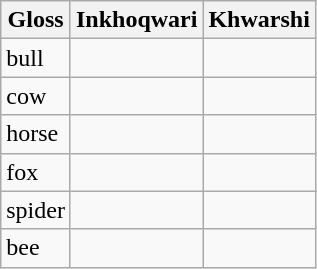<table class="wikitable">
<tr>
<th>Gloss</th>
<th>Inkhoqwari</th>
<th>Khwarshi</th>
</tr>
<tr>
<td>bull</td>
<td></td>
<td></td>
</tr>
<tr>
<td>cow</td>
<td></td>
<td></td>
</tr>
<tr>
<td>horse</td>
<td></td>
<td></td>
</tr>
<tr>
<td>fox</td>
<td></td>
<td></td>
</tr>
<tr>
<td>spider</td>
<td></td>
<td></td>
</tr>
<tr>
<td>bee</td>
<td></td>
<td></td>
</tr>
</table>
